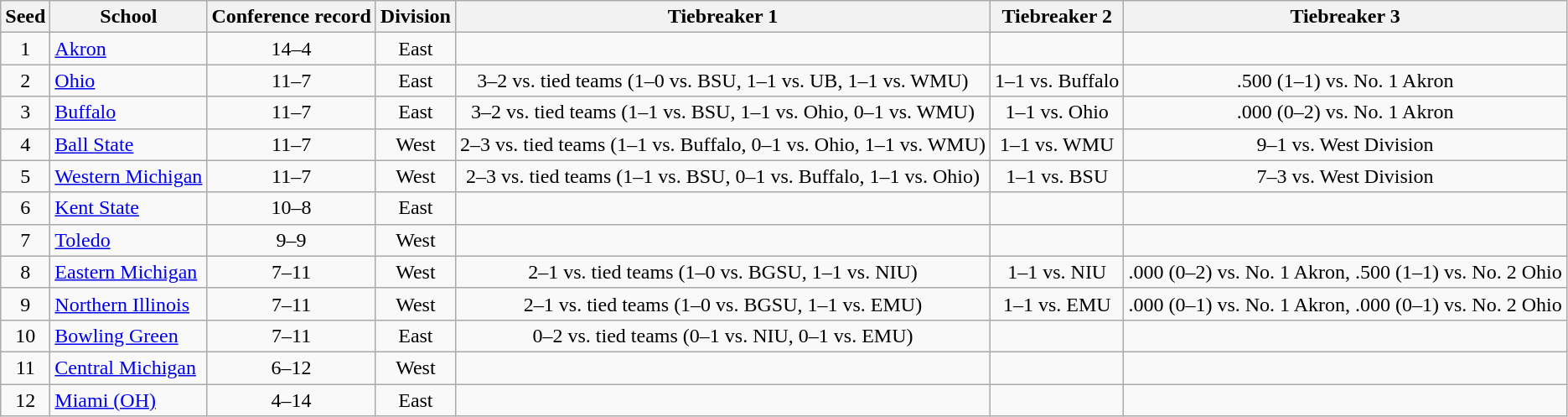<table class="wikitable" style="text-align:center">
<tr>
<th>Seed</th>
<th>School</th>
<th>Conference record</th>
<th>Division</th>
<th>Tiebreaker 1</th>
<th>Tiebreaker 2</th>
<th>Tiebreaker 3</th>
</tr>
<tr>
<td>1</td>
<td align="left"><a href='#'>Akron</a></td>
<td>14–4</td>
<td>East</td>
<td></td>
<td></td>
<td></td>
</tr>
<tr>
<td>2</td>
<td align="left"><a href='#'>Ohio</a></td>
<td>11–7</td>
<td>East</td>
<td>3–2 vs. tied teams (1–0 vs. BSU, 1–1 vs. UB, 1–1 vs. WMU)</td>
<td>1–1 vs. Buffalo</td>
<td>.500 (1–1) vs. No. 1 Akron</td>
</tr>
<tr>
<td>3</td>
<td align="left"><a href='#'>Buffalo</a></td>
<td>11–7</td>
<td>East</td>
<td>3–2 vs. tied teams (1–1 vs. BSU, 1–1 vs. Ohio, 0–1 vs. WMU)</td>
<td>1–1 vs. Ohio</td>
<td>.000 (0–2) vs. No. 1 Akron</td>
</tr>
<tr>
<td>4</td>
<td align="left"><a href='#'>Ball State</a></td>
<td>11–7</td>
<td>West</td>
<td>2–3 vs. tied teams (1–1 vs. Buffalo, 0–1 vs. Ohio, 1–1 vs. WMU)</td>
<td>1–1 vs. WMU</td>
<td>9–1 vs. West Division</td>
</tr>
<tr>
<td>5</td>
<td align="left"><a href='#'>Western Michigan</a></td>
<td>11–7</td>
<td>West</td>
<td>2–3 vs. tied teams (1–1 vs. BSU, 0–1 vs. Buffalo, 1–1 vs. Ohio)</td>
<td>1–1 vs. BSU</td>
<td>7–3 vs. West Division</td>
</tr>
<tr>
<td>6</td>
<td align="left"><a href='#'>Kent State</a></td>
<td>10–8</td>
<td>East</td>
<td></td>
<td></td>
<td></td>
</tr>
<tr>
<td>7</td>
<td align="left"><a href='#'>Toledo</a></td>
<td>9–9</td>
<td>West</td>
<td></td>
<td></td>
<td></td>
</tr>
<tr>
<td>8</td>
<td align="left"><a href='#'>Eastern Michigan</a></td>
<td>7–11</td>
<td>West</td>
<td>2–1 vs. tied teams (1–0 vs. BGSU, 1–1 vs. NIU)</td>
<td>1–1 vs. NIU</td>
<td>.000 (0–2) vs. No. 1 Akron, .500 (1–1) vs. No. 2 Ohio</td>
</tr>
<tr>
<td>9</td>
<td align="left"><a href='#'>Northern Illinois</a></td>
<td>7–11</td>
<td>West</td>
<td>2–1 vs. tied teams (1–0 vs. BGSU, 1–1 vs. EMU)</td>
<td>1–1 vs. EMU</td>
<td>.000 (0–1) vs. No. 1 Akron, .000 (0–1) vs. No. 2 Ohio</td>
</tr>
<tr>
<td>10</td>
<td align="left"><a href='#'>Bowling Green</a></td>
<td>7–11</td>
<td>East</td>
<td>0–2 vs. tied teams (0–1 vs. NIU, 0–1 vs. EMU)</td>
<td></td>
<td></td>
</tr>
<tr>
<td>11</td>
<td align="left"><a href='#'>Central Michigan</a></td>
<td>6–12</td>
<td>West</td>
<td></td>
<td></td>
<td></td>
</tr>
<tr>
<td>12</td>
<td align="left"><a href='#'>Miami (OH)</a></td>
<td>4–14</td>
<td>East</td>
<td></td>
<td></td>
<td></td>
</tr>
</table>
